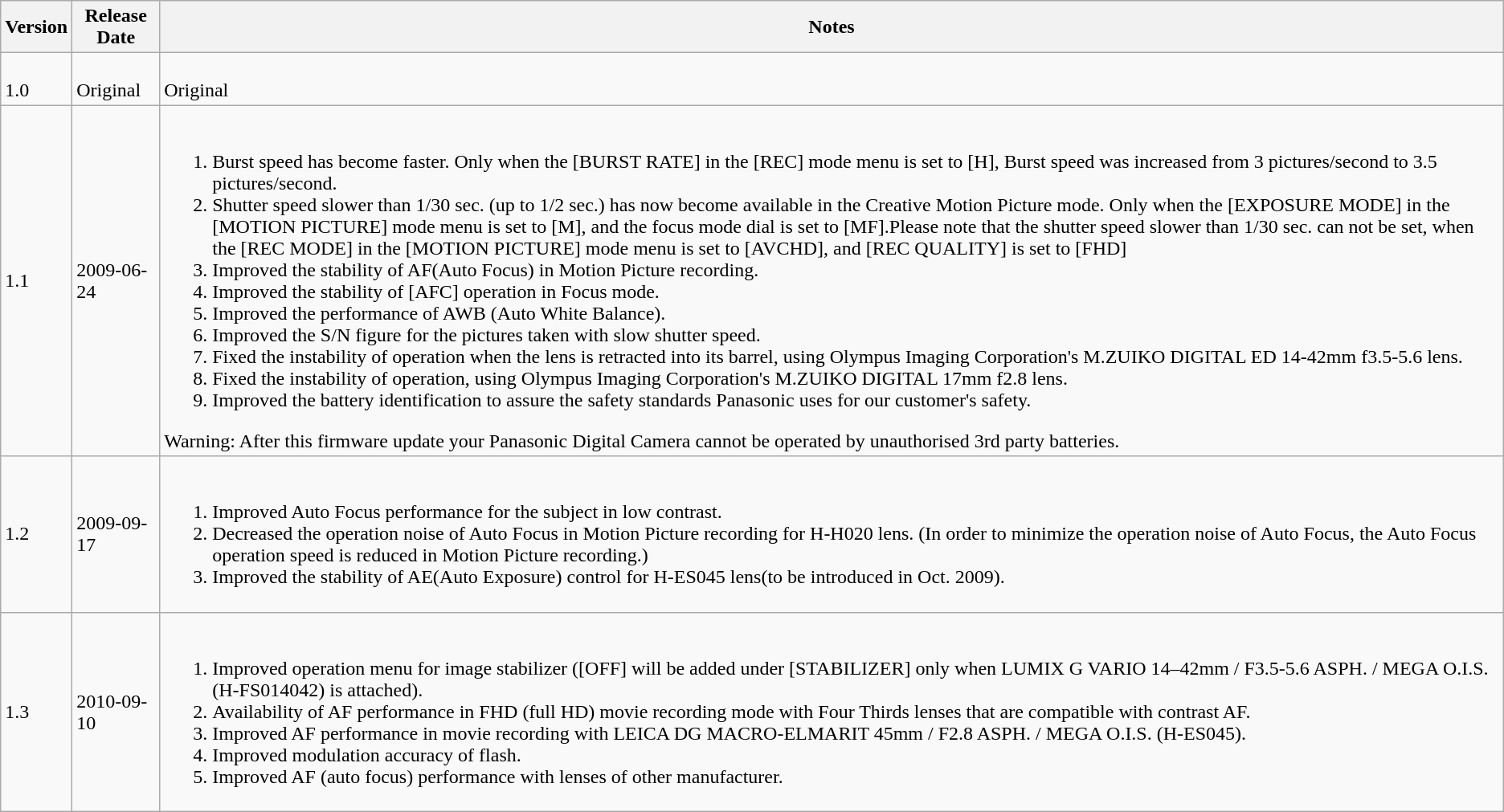<table class="wikitable plainlinks" border="1">
<tr>
<th>Version</th>
<th>Release Date</th>
<th>Notes</th>
</tr>
<tr>
<td><br>1.0</td>
<td><br>Original</td>
<td><br>Original</td>
</tr>
<tr>
<td>1.1</td>
<td>2009-06-24</td>
<td><br><ol><li>Burst speed has become faster. Only when the [BURST RATE] in the [REC] mode menu is set to [H], Burst speed was increased from 3 pictures/second to 3.5 pictures/second.</li><li>Shutter speed slower than 1/30 sec. (up to 1/2 sec.) has now become available in the Creative Motion Picture mode. Only when the [EXPOSURE MODE] in the [MOTION PICTURE] mode menu is set to [M], and the focus mode dial is set to [MF].Please note that the shutter speed slower than 1/30 sec. can not be set, when the [REC MODE] in the [MOTION PICTURE] mode menu is set to [AVCHD], and [REC QUALITY] is set to [FHD]</li><li>Improved the stability of AF(Auto Focus) in Motion Picture recording.</li><li>Improved the stability of [AFC] operation in Focus mode.</li><li>Improved the performance of AWB (Auto White Balance).</li><li>Improved the S/N figure for the pictures taken with slow shutter speed.</li><li>Fixed the instability of operation when the lens is retracted into its barrel, using Olympus Imaging Corporation's M.ZUIKO DIGITAL ED 14-42mm f3.5-5.6 lens.</li><li>Fixed the instability of operation, using Olympus Imaging Corporation's M.ZUIKO DIGITAL 17mm f2.8 lens.</li><li>Improved the battery identification to assure the safety standards Panasonic uses for our customer's safety.</li></ol>Warning: After this firmware update your Panasonic Digital Camera cannot be operated by unauthorised 3rd party batteries.</td>
</tr>
<tr>
<td>1.2</td>
<td>2009-09-17</td>
<td><br><ol><li>Improved Auto Focus performance for the subject in low contrast.</li><li>Decreased the operation noise of Auto Focus in Motion Picture recording for H-H020 lens. (In order to minimize the operation noise of Auto Focus, the Auto Focus operation speed is reduced in Motion Picture recording.)</li><li>Improved the stability of AE(Auto Exposure) control for H-ES045 lens(to be introduced in Oct. 2009).</li></ol></td>
</tr>
<tr>
<td>1.3</td>
<td>2010-09-10</td>
<td><br><ol><li>Improved operation menu for image stabilizer ([OFF] will be added under [STABILIZER] only when LUMIX G VARIO 14–42mm / F3.5-5.6 ASPH. / MEGA O.I.S. (H-FS014042) is attached).</li><li>Availability of AF performance in FHD (full HD) movie recording mode with Four Thirds lenses that are compatible with contrast AF.</li><li>Improved AF performance in movie recording with LEICA DG MACRO-ELMARIT 45mm / F2.8 ASPH. / MEGA O.I.S. (H-ES045).</li><li>Improved modulation accuracy of flash.</li><li>Improved AF (auto focus) performance with lenses of other manufacturer.</li></ol></td>
</tr>
</table>
